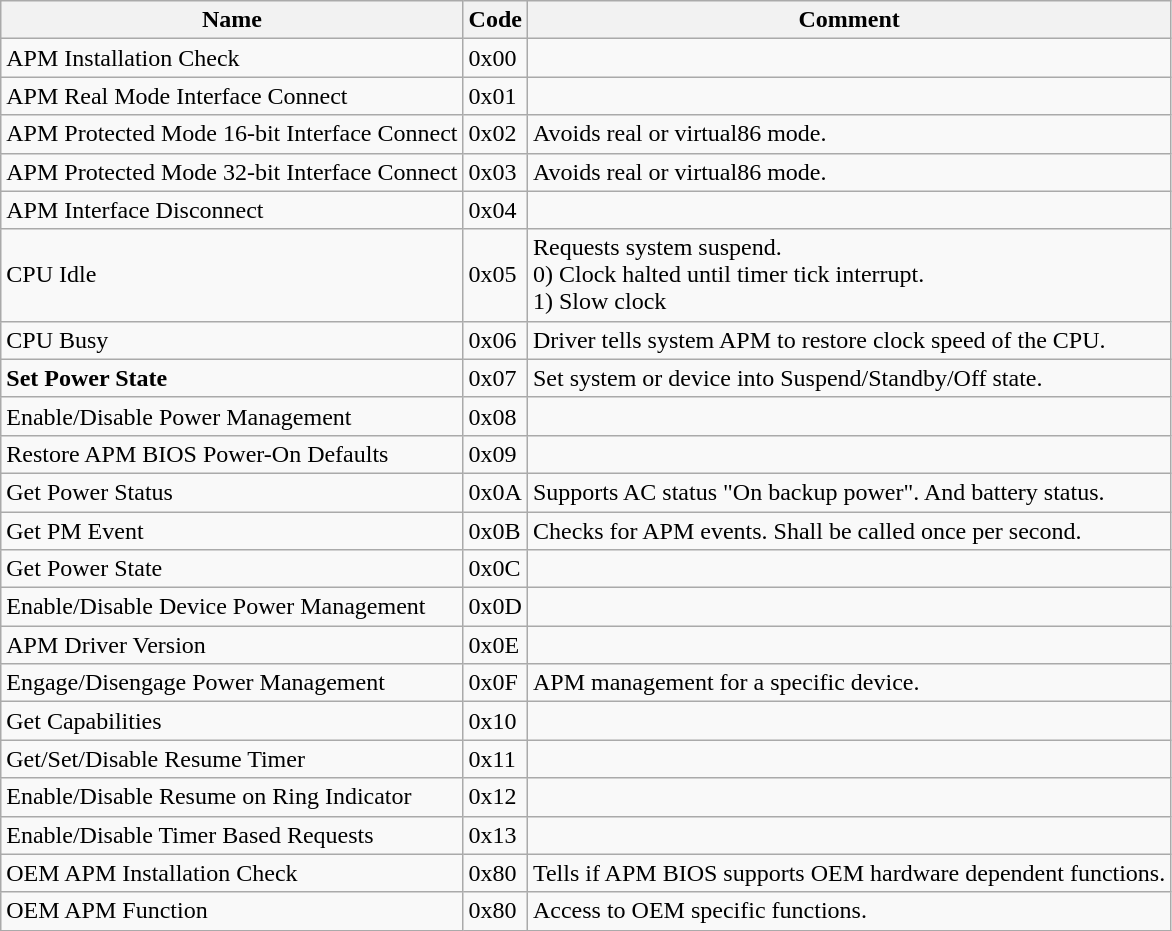<table class="wikitable">
<tr>
<th>Name</th>
<th>Code</th>
<th>Comment</th>
</tr>
<tr>
<td>APM Installation Check</td>
<td>0x00</td>
<td></td>
</tr>
<tr>
<td>APM Real Mode Interface Connect</td>
<td>0x01</td>
<td></td>
</tr>
<tr>
<td>APM Protected Mode 16-bit Interface Connect</td>
<td>0x02</td>
<td>Avoids real or virtual86 mode.</td>
</tr>
<tr>
<td>APM Protected Mode 32-bit Interface Connect</td>
<td>0x03</td>
<td>Avoids real or virtual86 mode.</td>
</tr>
<tr>
<td>APM Interface Disconnect</td>
<td>0x04</td>
<td></td>
</tr>
<tr>
<td>CPU Idle</td>
<td>0x05</td>
<td>Requests system suspend. <br>0) Clock halted until timer tick interrupt.<br> 1) Slow clock</td>
</tr>
<tr>
<td>CPU Busy</td>
<td>0x06</td>
<td>Driver tells system APM to restore clock speed of the CPU.</td>
</tr>
<tr>
<td><strong>Set Power State</strong></td>
<td>0x07</td>
<td>Set system or device into Suspend/Standby/Off state.</td>
</tr>
<tr>
<td>Enable/Disable Power Management</td>
<td>0x08</td>
<td></td>
</tr>
<tr>
<td>Restore APM BIOS Power-On Defaults</td>
<td>0x09</td>
<td></td>
</tr>
<tr>
<td>Get Power Status</td>
<td>0x0A</td>
<td>Supports AC status "On backup power". And battery status.</td>
</tr>
<tr>
<td>Get PM Event</td>
<td>0x0B</td>
<td>Checks for APM events. Shall be called once per second.</td>
</tr>
<tr>
<td>Get Power State</td>
<td>0x0C</td>
<td></td>
</tr>
<tr>
<td>Enable/Disable Device Power Management</td>
<td>0x0D</td>
<td></td>
</tr>
<tr>
<td>APM Driver Version</td>
<td>0x0E</td>
<td></td>
</tr>
<tr>
<td>Engage/Disengage Power Management</td>
<td>0x0F</td>
<td>APM management for a specific device.</td>
</tr>
<tr>
<td>Get Capabilities</td>
<td>0x10</td>
<td></td>
</tr>
<tr>
<td>Get/Set/Disable Resume Timer</td>
<td>0x11</td>
<td></td>
</tr>
<tr>
<td>Enable/Disable Resume on Ring Indicator</td>
<td>0x12</td>
<td></td>
</tr>
<tr>
<td>Enable/Disable Timer Based Requests</td>
<td>0x13</td>
<td></td>
</tr>
<tr>
<td>OEM APM Installation Check</td>
<td>0x80</td>
<td>Tells if APM BIOS supports OEM hardware dependent functions.</td>
</tr>
<tr>
<td>OEM APM Function</td>
<td>0x80</td>
<td>Access to OEM specific functions.</td>
</tr>
</table>
